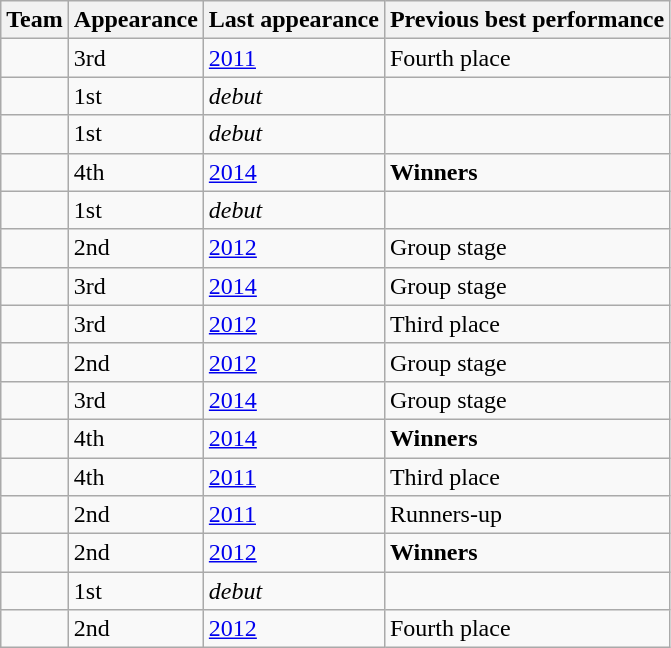<table class="wikitable sortable">
<tr>
<th>Team</th>
<th data-sort-type="number">Appearance</th>
<th data-sort-type="number">Last appearance</th>
<th>Previous best performance</th>
</tr>
<tr>
<td></td>
<td>3rd</td>
<td><a href='#'>2011</a></td>
<td>Fourth place</td>
</tr>
<tr>
<td></td>
<td>1st</td>
<td><em>debut</em></td>
<td></td>
</tr>
<tr>
<td></td>
<td>1st</td>
<td><em>debut</em></td>
<td></td>
</tr>
<tr>
<td></td>
<td>4th</td>
<td><a href='#'>2014</a></td>
<td><strong>Winners</strong></td>
</tr>
<tr>
<td></td>
<td>1st</td>
<td><em>debut</em></td>
<td></td>
</tr>
<tr>
<td></td>
<td>2nd</td>
<td><a href='#'>2012</a></td>
<td>Group stage</td>
</tr>
<tr>
<td></td>
<td>3rd</td>
<td><a href='#'>2014</a></td>
<td>Group stage</td>
</tr>
<tr>
<td></td>
<td>3rd</td>
<td><a href='#'>2012</a></td>
<td>Third place</td>
</tr>
<tr>
<td></td>
<td>2nd</td>
<td><a href='#'>2012</a></td>
<td>Group stage</td>
</tr>
<tr>
<td></td>
<td>3rd</td>
<td><a href='#'>2014</a></td>
<td>Group stage</td>
</tr>
<tr>
<td></td>
<td>4th</td>
<td><a href='#'>2014</a></td>
<td><strong>Winners</strong></td>
</tr>
<tr>
<td></td>
<td>4th</td>
<td><a href='#'>2011</a></td>
<td>Third place</td>
</tr>
<tr>
<td></td>
<td>2nd</td>
<td><a href='#'>2011</a></td>
<td>Runners-up</td>
</tr>
<tr>
<td></td>
<td>2nd</td>
<td><a href='#'>2012</a></td>
<td><strong>Winners</strong></td>
</tr>
<tr>
<td></td>
<td>1st</td>
<td><em>debut</em></td>
<td></td>
</tr>
<tr>
<td></td>
<td>2nd</td>
<td><a href='#'>2012</a></td>
<td>Fourth place</td>
</tr>
</table>
